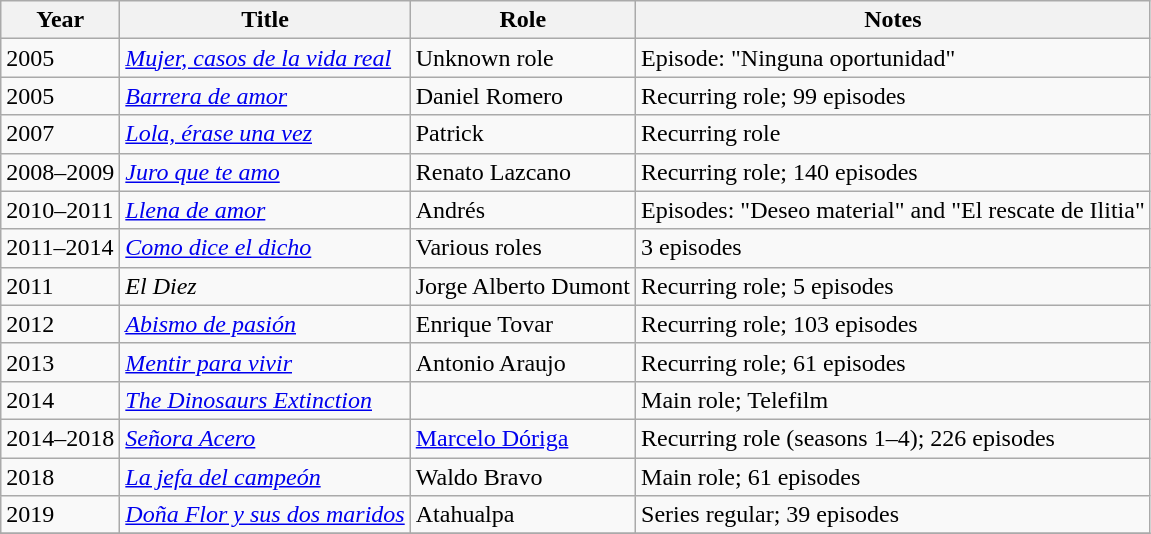<table class="wikitable sortable">
<tr>
<th>Year</th>
<th>Title</th>
<th>Role</th>
<th>Notes</th>
</tr>
<tr>
<td>2005</td>
<td><em><a href='#'>Mujer, casos de la vida real</a></em></td>
<td>Unknown role</td>
<td>Episode: "Ninguna oportunidad"</td>
</tr>
<tr>
<td>2005</td>
<td><em><a href='#'>Barrera de amor</a></em></td>
<td>Daniel Romero</td>
<td>Recurring role; 99 episodes</td>
</tr>
<tr>
<td>2007</td>
<td><em><a href='#'>Lola, érase una vez</a></em></td>
<td>Patrick</td>
<td>Recurring role</td>
</tr>
<tr>
<td>2008–2009</td>
<td><em><a href='#'>Juro que te amo</a></em></td>
<td>Renato Lazcano</td>
<td>Recurring role; 140 episodes</td>
</tr>
<tr>
<td>2010–2011</td>
<td><em><a href='#'>Llena de amor</a></em></td>
<td>Andrés</td>
<td>Episodes: "Deseo material" and "El rescate de Ilitia"</td>
</tr>
<tr>
<td>2011–2014</td>
<td><em><a href='#'>Como dice el dicho</a></em></td>
<td>Various roles</td>
<td>3 episodes</td>
</tr>
<tr>
<td>2011</td>
<td><em>El Diez</em></td>
<td>Jorge Alberto Dumont</td>
<td>Recurring role; 5 episodes</td>
</tr>
<tr>
<td>2012</td>
<td><em><a href='#'>Abismo de pasión</a></em></td>
<td>Enrique Tovar</td>
<td>Recurring role; 103 episodes</td>
</tr>
<tr>
<td>2013</td>
<td><em><a href='#'>Mentir para vivir</a></em></td>
<td>Antonio Araujo</td>
<td>Recurring role; 61 episodes</td>
</tr>
<tr>
<td>2014</td>
<td><em><a href='#'>The Dinosaurs Extinction</a></em></td>
<td></td>
<td>Main role; Telefilm</td>
</tr>
<tr>
<td>2014–2018</td>
<td><em><a href='#'>Señora Acero</a></em></td>
<td><a href='#'>Marcelo Dóriga</a></td>
<td>Recurring role (seasons 1–4); 226 episodes</td>
</tr>
<tr>
<td>2018</td>
<td><em><a href='#'>La jefa del campeón</a></em></td>
<td>Waldo Bravo</td>
<td>Main role; 61 episodes</td>
</tr>
<tr>
<td>2019</td>
<td><em><a href='#'>Doña Flor y sus dos maridos</a></em></td>
<td>Atahualpa</td>
<td>Series regular; 39 episodes</td>
</tr>
<tr>
</tr>
</table>
